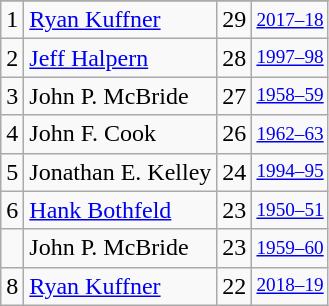<table class="wikitable">
<tr>
</tr>
<tr>
<td>1</td>
<td><a href='#'>Ryan Kuffner</a></td>
<td>29</td>
<td style="font-size:80%;"><a href='#'>2017–18</a></td>
</tr>
<tr>
<td>2</td>
<td><a href='#'>Jeff Halpern</a></td>
<td>28</td>
<td style="font-size:80%;"><a href='#'>1997–98</a></td>
</tr>
<tr>
<td>3</td>
<td>John P. McBride</td>
<td>27</td>
<td style="font-size:80%;"><a href='#'>1958–59</a></td>
</tr>
<tr>
<td>4</td>
<td>John F. Cook</td>
<td>26</td>
<td style="font-size:80%;"><a href='#'>1962–63</a></td>
</tr>
<tr>
<td>5</td>
<td>Jonathan E. Kelley</td>
<td>24</td>
<td style="font-size:80%;"><a href='#'>1994–95</a></td>
</tr>
<tr>
<td>6</td>
<td><a href='#'>Hank Bothfeld</a></td>
<td>23</td>
<td style="font-size:80%;"><a href='#'>1950–51</a></td>
</tr>
<tr>
<td></td>
<td>John P. McBride</td>
<td>23</td>
<td style="font-size:80%;"><a href='#'>1959–60</a></td>
</tr>
<tr>
<td>8</td>
<td><a href='#'>Ryan Kuffner</a></td>
<td>22</td>
<td style="font-size:80%;"><a href='#'>2018–19</a></td>
</tr>
</table>
